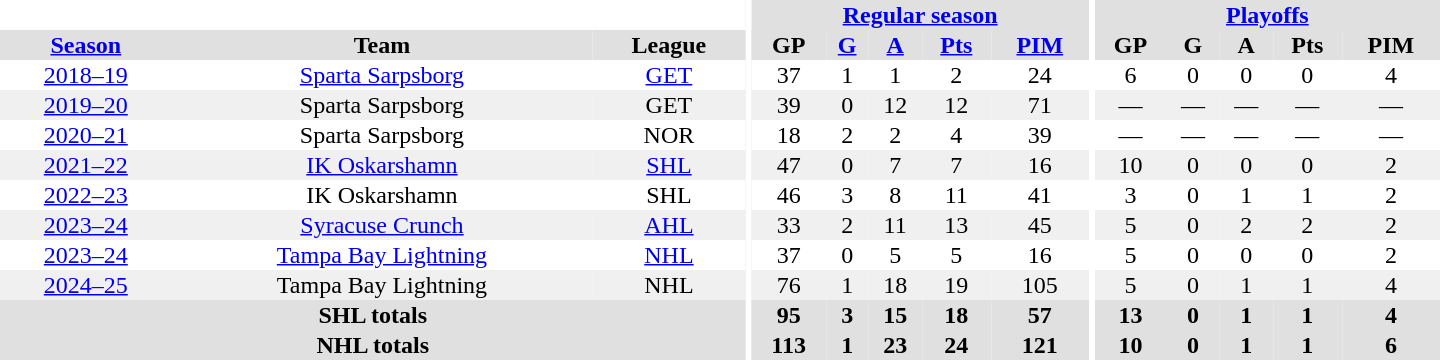<table border="0" cellpadding="1" cellspacing="0" style="text-align:center; width:60em">
<tr bgcolor="#e0e0e0">
<th colspan="3" bgcolor="#ffffff"></th>
<th rowspan="99" bgcolor="#ffffff"></th>
<th colspan="5"><a href='#'>Regular season</a></th>
<th rowspan="99" bgcolor="#ffffff"></th>
<th colspan="5"><a href='#'>Playoffs</a></th>
</tr>
<tr bgcolor="#e0e0e0">
<th><a href='#'>Season</a></th>
<th>Team</th>
<th>League</th>
<th>GP</th>
<th><a href='#'>G</a></th>
<th><a href='#'>A</a></th>
<th><a href='#'>Pts</a></th>
<th><a href='#'>PIM</a></th>
<th>GP</th>
<th>G</th>
<th>A</th>
<th>Pts</th>
<th>PIM</th>
</tr>
<tr>
<td><a href='#'>2018–19</a></td>
<td><a href='#'>Sparta Sarpsborg</a></td>
<td><a href='#'>GET</a></td>
<td>37</td>
<td>1</td>
<td>1</td>
<td>2</td>
<td>24</td>
<td>6</td>
<td>0</td>
<td>0</td>
<td>0</td>
<td>4</td>
</tr>
<tr bgcolor="#f0f0f0">
<td><a href='#'>2019–20</a></td>
<td>Sparta Sarpsborg</td>
<td>GET</td>
<td>39</td>
<td>0</td>
<td>12</td>
<td>12</td>
<td>71</td>
<td>—</td>
<td>—</td>
<td>—</td>
<td>—</td>
<td>—</td>
</tr>
<tr>
<td><a href='#'>2020–21</a></td>
<td>Sparta Sarpsborg</td>
<td>NOR</td>
<td>18</td>
<td>2</td>
<td>2</td>
<td>4</td>
<td>39</td>
<td>—</td>
<td>—</td>
<td>—</td>
<td>—</td>
<td>—</td>
</tr>
<tr bgcolor="#f0f0f0">
<td><a href='#'>2021–22</a></td>
<td><a href='#'>IK Oskarshamn</a></td>
<td><a href='#'>SHL</a></td>
<td>47</td>
<td>0</td>
<td>7</td>
<td>7</td>
<td>16</td>
<td>10</td>
<td>0</td>
<td>0</td>
<td>0</td>
<td>2</td>
</tr>
<tr>
<td><a href='#'>2022–23</a></td>
<td>IK Oskarshamn</td>
<td>SHL</td>
<td>46</td>
<td>3</td>
<td>8</td>
<td>11</td>
<td>41</td>
<td>3</td>
<td>0</td>
<td>1</td>
<td>1</td>
<td>2</td>
</tr>
<tr bgcolor="#f0f0f0">
<td><a href='#'>2023–24</a></td>
<td><a href='#'>Syracuse Crunch</a></td>
<td><a href='#'>AHL</a></td>
<td>33</td>
<td>2</td>
<td>11</td>
<td>13</td>
<td>45</td>
<td>5</td>
<td>0</td>
<td>2</td>
<td>2</td>
<td>2</td>
</tr>
<tr>
<td><a href='#'>2023–24</a></td>
<td><a href='#'>Tampa Bay Lightning</a></td>
<td><a href='#'>NHL</a></td>
<td>37</td>
<td>0</td>
<td>5</td>
<td>5</td>
<td>16</td>
<td>5</td>
<td>0</td>
<td>0</td>
<td>0</td>
<td>2</td>
</tr>
<tr bgcolor="#f0f0f0">
<td><a href='#'>2024–25</a></td>
<td>Tampa Bay Lightning</td>
<td>NHL</td>
<td>76</td>
<td>1</td>
<td>18</td>
<td>19</td>
<td>105</td>
<td>5</td>
<td>0</td>
<td>1</td>
<td>1</td>
<td>4</td>
</tr>
<tr bgcolor="#e0e0e0">
<th colspan="3">SHL totals</th>
<th>95</th>
<th>3</th>
<th>15</th>
<th>18</th>
<th>57</th>
<th>13</th>
<th>0</th>
<th>1</th>
<th>1</th>
<th>4</th>
</tr>
<tr bgcolor="#e0e0e0">
<th colspan="3">NHL totals</th>
<th>113</th>
<th>1</th>
<th>23</th>
<th>24</th>
<th>121</th>
<th>10</th>
<th>0</th>
<th>1</th>
<th>1</th>
<th>6</th>
</tr>
</table>
